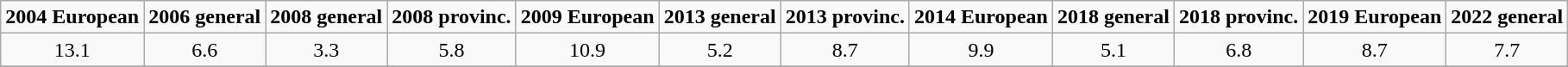<table class="wikitable" style="text-align:center">
<tr>
<td><strong>2004 European</strong></td>
<td><strong>2006 general</strong></td>
<td><strong>2008 general</strong></td>
<td><strong>2008 provinc.</strong></td>
<td><strong>2009 European</strong></td>
<td><strong>2013 general</strong></td>
<td><strong>2013 provinc.</strong></td>
<td><strong>2014 European</strong></td>
<td><strong>2018 general</strong></td>
<td><strong>2018 provinc.</strong></td>
<td><strong>2019 European</strong></td>
<td><strong>2022 general</strong></td>
</tr>
<tr>
<td>13.1</td>
<td>6.6</td>
<td>3.3</td>
<td>5.8</td>
<td>10.9</td>
<td>5.2</td>
<td>8.7</td>
<td>9.9</td>
<td>5.1</td>
<td>6.8</td>
<td>8.7</td>
<td>7.7</td>
</tr>
<tr>
</tr>
</table>
